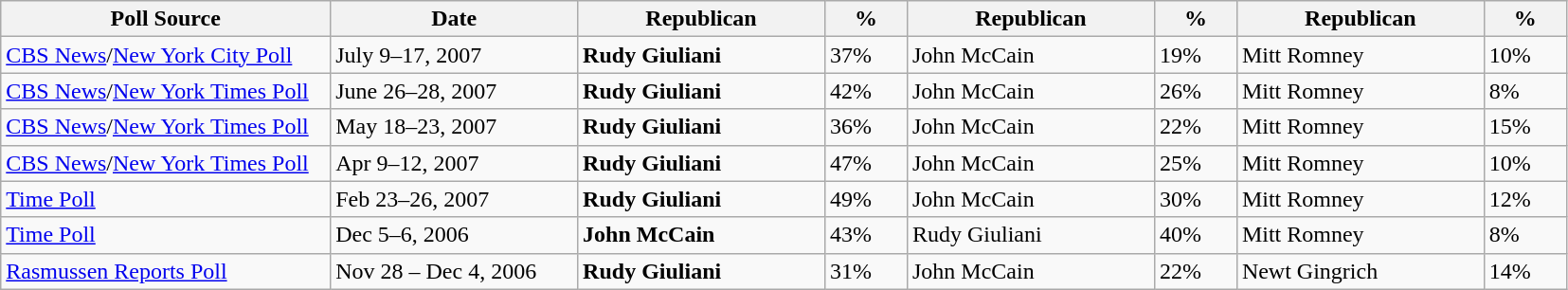<table class="wikitable sortable">
<tr>
<th width="20%">Poll Source</th>
<th width="15%">Date</th>
<th width="15%">Republican</th>
<th width="5%">%</th>
<th width="15%">Republican</th>
<th width="5%">%</th>
<th width="15%">Republican</th>
<th width="5%">%</th>
</tr>
<tr>
<td><a href='#'>CBS News</a>/<a href='#'>New York City Poll</a></td>
<td>July 9–17, 2007</td>
<td><strong>Rudy Giuliani</strong></td>
<td>37%</td>
<td>John McCain</td>
<td>19%</td>
<td>Mitt Romney</td>
<td>10%</td>
</tr>
<tr>
<td><a href='#'>CBS News</a>/<a href='#'>New York Times Poll</a></td>
<td>June 26–28, 2007</td>
<td><strong>Rudy Giuliani</strong></td>
<td>42%</td>
<td>John McCain</td>
<td>26%</td>
<td>Mitt Romney</td>
<td>8%</td>
</tr>
<tr>
<td><a href='#'>CBS News</a>/<a href='#'>New York Times Poll</a></td>
<td>May 18–23, 2007</td>
<td><strong>Rudy Giuliani</strong></td>
<td>36%</td>
<td>John McCain</td>
<td>22%</td>
<td>Mitt Romney</td>
<td>15%</td>
</tr>
<tr>
<td><a href='#'>CBS News</a>/<a href='#'>New York Times Poll</a></td>
<td>Apr 9–12, 2007</td>
<td><strong>Rudy Giuliani</strong></td>
<td>47%</td>
<td>John McCain</td>
<td>25%</td>
<td>Mitt Romney</td>
<td>10%</td>
</tr>
<tr>
<td><a href='#'>Time Poll</a></td>
<td>Feb 23–26, 2007</td>
<td><strong>Rudy Giuliani</strong></td>
<td>49%</td>
<td>John McCain</td>
<td>30%</td>
<td>Mitt Romney</td>
<td>12%</td>
</tr>
<tr>
<td><a href='#'>Time Poll</a></td>
<td>Dec 5–6, 2006</td>
<td><strong>John McCain</strong></td>
<td>43%</td>
<td>Rudy Giuliani</td>
<td>40%</td>
<td>Mitt Romney</td>
<td>8%</td>
</tr>
<tr>
<td><a href='#'>Rasmussen Reports Poll</a></td>
<td>Nov 28 – Dec 4, 2006</td>
<td><strong>Rudy Giuliani</strong></td>
<td>31%</td>
<td>John McCain</td>
<td>22%</td>
<td>Newt Gingrich</td>
<td>14%</td>
</tr>
</table>
